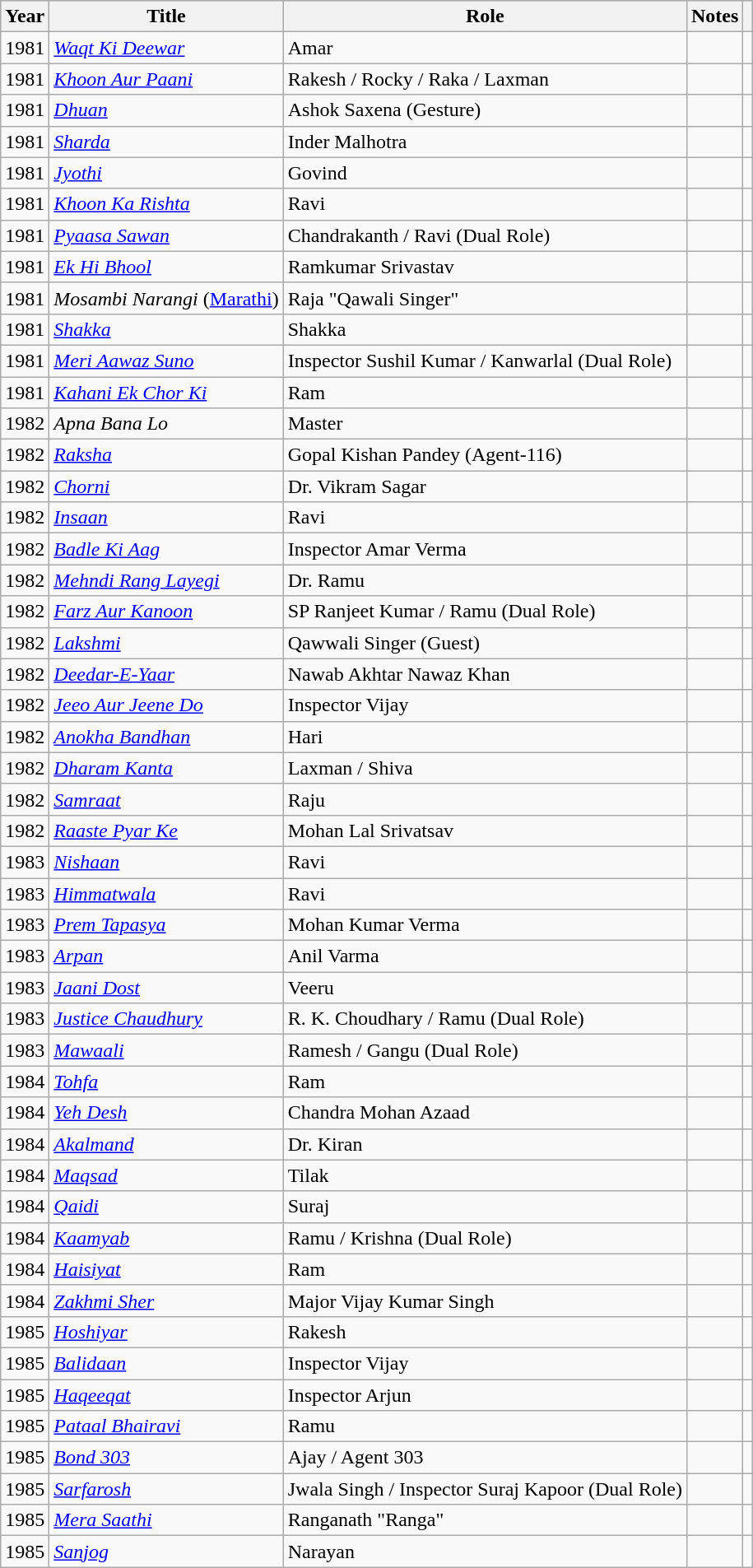<table class="wikitable sortable">
<tr style="background:#ccc; align:center,">
<th>Year</th>
<th>Title</th>
<th>Role</th>
<th>Notes</th>
<th></th>
</tr>
<tr>
<td>1981</td>
<td><em><a href='#'>Waqt Ki Deewar</a></em></td>
<td>Amar</td>
<td></td>
<td></td>
</tr>
<tr>
<td>1981</td>
<td><em><a href='#'>Khoon Aur Paani</a></em></td>
<td>Rakesh / Rocky / Raka / Laxman</td>
<td></td>
<td></td>
</tr>
<tr>
<td>1981</td>
<td><em><a href='#'>Dhuan</a></em></td>
<td>Ashok Saxena (Gesture)</td>
<td></td>
<td></td>
</tr>
<tr>
<td>1981</td>
<td><em><a href='#'>Sharda</a></em></td>
<td>Inder Malhotra</td>
<td></td>
<td></td>
</tr>
<tr>
<td>1981</td>
<td><em><a href='#'>Jyothi</a></em></td>
<td>Govind</td>
<td></td>
<td></td>
</tr>
<tr>
<td>1981</td>
<td><em><a href='#'>Khoon Ka Rishta</a></em></td>
<td>Ravi</td>
<td></td>
<td></td>
</tr>
<tr>
<td>1981</td>
<td><em><a href='#'>Pyaasa Sawan</a></em></td>
<td>Chandrakanth / Ravi (Dual Role)</td>
<td></td>
<td></td>
</tr>
<tr>
<td>1981</td>
<td><em><a href='#'>Ek Hi Bhool</a></em></td>
<td>Ramkumar Srivastav</td>
<td></td>
<td></td>
</tr>
<tr>
<td>1981</td>
<td><em>Mosambi Narangi</em> (<a href='#'>Marathi</a>)</td>
<td>Raja "Qawali Singer"</td>
<td></td>
<td></td>
</tr>
<tr>
<td>1981</td>
<td><em><a href='#'>Shakka</a></em></td>
<td>Shakka</td>
<td></td>
<td></td>
</tr>
<tr>
<td>1981</td>
<td><em><a href='#'>Meri Aawaz Suno</a></em></td>
<td>Inspector Sushil Kumar / Kanwarlal (Dual Role)</td>
<td></td>
<td></td>
</tr>
<tr>
<td>1981</td>
<td><em><a href='#'>Kahani Ek Chor Ki</a></em></td>
<td>Ram</td>
<td></td>
<td></td>
</tr>
<tr>
<td>1982</td>
<td><em>Apna Bana Lo</em></td>
<td>Master</td>
<td></td>
<td></td>
</tr>
<tr>
<td>1982</td>
<td><em><a href='#'>Raksha</a></em></td>
<td>Gopal Kishan Pandey (Agent-116)</td>
<td></td>
<td></td>
</tr>
<tr>
<td>1982</td>
<td><em><a href='#'>Chorni</a></em></td>
<td>Dr. Vikram Sagar</td>
<td></td>
<td></td>
</tr>
<tr>
<td>1982</td>
<td><em><a href='#'>Insaan</a></em></td>
<td>Ravi</td>
<td></td>
<td></td>
</tr>
<tr>
<td>1982</td>
<td><em><a href='#'>Badle Ki Aag</a></em></td>
<td>Inspector Amar Verma</td>
<td></td>
<td></td>
</tr>
<tr>
<td>1982</td>
<td><em><a href='#'>Mehndi Rang Layegi</a></em></td>
<td>Dr. Ramu</td>
<td></td>
<td></td>
</tr>
<tr>
<td>1982</td>
<td><em><a href='#'>Farz Aur Kanoon</a></em></td>
<td>SP Ranjeet Kumar / Ramu (Dual Role)</td>
<td></td>
<td></td>
</tr>
<tr>
<td>1982</td>
<td><em><a href='#'>Lakshmi</a></em></td>
<td>Qawwali Singer (Guest)</td>
<td></td>
<td></td>
</tr>
<tr>
<td>1982</td>
<td><em><a href='#'>Deedar-E-Yaar</a></em></td>
<td>Nawab Akhtar Nawaz Khan</td>
<td></td>
<td></td>
</tr>
<tr>
<td>1982</td>
<td><em><a href='#'>Jeeo Aur Jeene Do</a></em></td>
<td>Inspector Vijay</td>
<td></td>
<td></td>
</tr>
<tr>
<td>1982</td>
<td><em><a href='#'>Anokha Bandhan</a></em></td>
<td>Hari</td>
<td></td>
<td></td>
</tr>
<tr>
<td>1982</td>
<td><em><a href='#'>Dharam Kanta</a></em></td>
<td>Laxman / Shiva</td>
<td></td>
<td></td>
</tr>
<tr>
<td>1982</td>
<td><em><a href='#'>Samraat</a></em></td>
<td>Raju</td>
<td></td>
<td></td>
</tr>
<tr>
<td>1982</td>
<td><em><a href='#'>Raaste Pyar Ke</a></em></td>
<td>Mohan Lal Srivatsav</td>
<td></td>
<td></td>
</tr>
<tr>
<td>1983</td>
<td><em><a href='#'>Nishaan</a></em></td>
<td>Ravi</td>
<td></td>
<td></td>
</tr>
<tr>
<td>1983</td>
<td><em><a href='#'>Himmatwala</a></em></td>
<td>Ravi</td>
<td></td>
<td></td>
</tr>
<tr>
<td>1983</td>
<td><em><a href='#'>Prem Tapasya</a></em></td>
<td>Mohan Kumar Verma</td>
<td></td>
<td></td>
</tr>
<tr>
<td>1983</td>
<td><em><a href='#'>Arpan</a></em></td>
<td>Anil Varma</td>
<td></td>
<td></td>
</tr>
<tr>
<td>1983</td>
<td><em><a href='#'>Jaani Dost</a></em></td>
<td>Veeru</td>
<td></td>
<td></td>
</tr>
<tr>
<td>1983</td>
<td><em><a href='#'>Justice Chaudhury</a></em></td>
<td>R. K. Choudhary / Ramu (Dual Role)</td>
<td></td>
<td></td>
</tr>
<tr>
<td>1983</td>
<td><em><a href='#'>Mawaali</a></em></td>
<td>Ramesh / Gangu (Dual Role)</td>
<td></td>
<td></td>
</tr>
<tr>
<td>1984</td>
<td><em><a href='#'>Tohfa</a></em></td>
<td>Ram</td>
<td></td>
<td></td>
</tr>
<tr>
<td>1984</td>
<td><em><a href='#'>Yeh Desh</a></em></td>
<td>Chandra Mohan Azaad</td>
<td></td>
<td></td>
</tr>
<tr>
<td>1984</td>
<td><em><a href='#'>Akalmand</a></em></td>
<td>Dr. Kiran</td>
<td></td>
<td></td>
</tr>
<tr>
<td>1984</td>
<td><em><a href='#'>Maqsad</a></em></td>
<td>Tilak</td>
<td></td>
<td></td>
</tr>
<tr>
<td>1984</td>
<td><em><a href='#'>Qaidi</a></em></td>
<td>Suraj</td>
<td></td>
<td></td>
</tr>
<tr>
<td>1984</td>
<td><em><a href='#'>Kaamyab</a></em></td>
<td>Ramu / Krishna (Dual Role)</td>
<td></td>
<td></td>
</tr>
<tr>
<td>1984</td>
<td><em><a href='#'>Haisiyat</a></em></td>
<td>Ram</td>
<td></td>
<td></td>
</tr>
<tr>
<td>1984</td>
<td><em><a href='#'>Zakhmi Sher</a></em></td>
<td>Major Vijay Kumar Singh</td>
<td></td>
<td></td>
</tr>
<tr>
<td>1985</td>
<td><em><a href='#'>Hoshiyar</a></em></td>
<td>Rakesh</td>
<td></td>
<td></td>
</tr>
<tr>
<td>1985</td>
<td><em><a href='#'>Balidaan</a></em></td>
<td>Inspector Vijay</td>
<td></td>
<td></td>
</tr>
<tr>
<td>1985</td>
<td><em><a href='#'>Haqeeqat</a></em></td>
<td>Inspector Arjun</td>
<td></td>
<td></td>
</tr>
<tr>
<td>1985</td>
<td><em><a href='#'>Pataal Bhairavi</a></em></td>
<td>Ramu</td>
<td></td>
<td></td>
</tr>
<tr>
<td>1985</td>
<td><em><a href='#'>Bond 303</a></em></td>
<td>Ajay / Agent 303</td>
<td></td>
<td></td>
</tr>
<tr>
<td>1985</td>
<td><em><a href='#'>Sarfarosh</a></em></td>
<td>Jwala Singh / Inspector Suraj Kapoor (Dual Role)</td>
<td></td>
<td></td>
</tr>
<tr>
<td>1985</td>
<td><em><a href='#'>Mera Saathi</a></em></td>
<td>Ranganath "Ranga"</td>
<td></td>
<td></td>
</tr>
<tr>
<td>1985</td>
<td><em><a href='#'>Sanjog</a></em></td>
<td>Narayan</td>
<td></td>
<td></td>
</tr>
</table>
